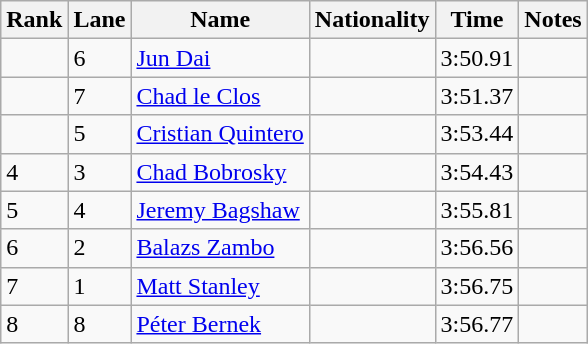<table class="wikitable">
<tr>
<th>Rank</th>
<th>Lane</th>
<th>Name</th>
<th>Nationality</th>
<th>Time</th>
<th>Notes</th>
</tr>
<tr>
<td></td>
<td>6</td>
<td><a href='#'>Jun Dai</a></td>
<td></td>
<td>3:50.91</td>
<td></td>
</tr>
<tr>
<td></td>
<td>7</td>
<td><a href='#'>Chad le Clos</a></td>
<td></td>
<td>3:51.37</td>
<td></td>
</tr>
<tr>
<td></td>
<td>5</td>
<td><a href='#'>Cristian Quintero</a></td>
<td></td>
<td>3:53.44</td>
<td></td>
</tr>
<tr>
<td>4</td>
<td>3</td>
<td><a href='#'>Chad Bobrosky</a></td>
<td></td>
<td>3:54.43</td>
<td></td>
</tr>
<tr>
<td>5</td>
<td>4</td>
<td><a href='#'>Jeremy Bagshaw</a></td>
<td></td>
<td>3:55.81</td>
<td></td>
</tr>
<tr>
<td>6</td>
<td>2</td>
<td><a href='#'>Balazs Zambo</a></td>
<td></td>
<td>3:56.56</td>
<td></td>
</tr>
<tr>
<td>7</td>
<td>1</td>
<td><a href='#'>Matt Stanley</a></td>
<td></td>
<td>3:56.75</td>
<td></td>
</tr>
<tr>
<td>8</td>
<td>8</td>
<td><a href='#'>Péter Bernek</a></td>
<td></td>
<td>3:56.77</td>
<td></td>
</tr>
</table>
